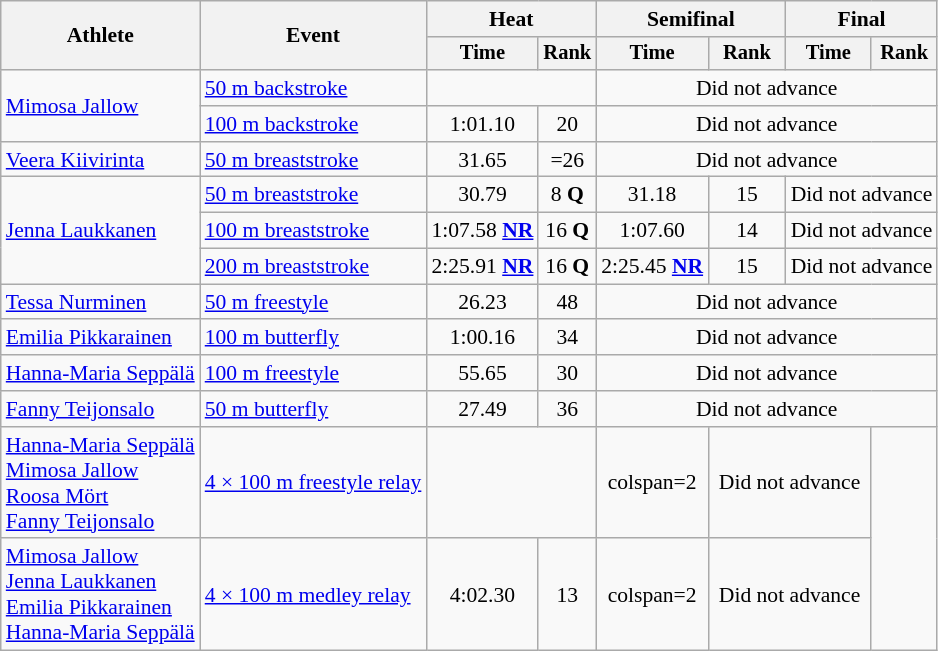<table class=wikitable style="font-size:90%">
<tr>
<th rowspan="2">Athlete</th>
<th rowspan="2">Event</th>
<th colspan="2">Heat</th>
<th colspan="2">Semifinal</th>
<th colspan="2">Final</th>
</tr>
<tr style="font-size:95%">
<th>Time</th>
<th>Rank</th>
<th>Time</th>
<th>Rank</th>
<th>Time</th>
<th>Rank</th>
</tr>
<tr align=center>
<td align=left rowspan=2><a href='#'>Mimosa Jallow</a></td>
<td align=left><a href='#'>50 m backstroke</a></td>
<td colspan=2></td>
<td colspan=4>Did not advance</td>
</tr>
<tr align=center>
<td align=left><a href='#'>100 m backstroke</a></td>
<td>1:01.10</td>
<td>20</td>
<td colspan=4>Did not advance</td>
</tr>
<tr align=center>
<td align=left><a href='#'>Veera Kiivirinta</a></td>
<td align=left><a href='#'>50 m breaststroke</a></td>
<td>31.65</td>
<td>=26</td>
<td colspan=4>Did not advance</td>
</tr>
<tr align=center>
<td align=left rowspan=3><a href='#'>Jenna Laukkanen</a></td>
<td align=left><a href='#'>50 m breaststroke</a></td>
<td>30.79</td>
<td>8 <strong>Q</strong></td>
<td>31.18</td>
<td>15</td>
<td colspan=2>Did not advance</td>
</tr>
<tr align=center>
<td align=left><a href='#'>100 m breaststroke</a></td>
<td>1:07.58 <strong><a href='#'>NR</a></strong></td>
<td>16 <strong>Q</strong></td>
<td>1:07.60</td>
<td>14</td>
<td colspan=2>Did not advance</td>
</tr>
<tr align=center>
<td align=left><a href='#'>200 m breaststroke</a></td>
<td>2:25.91 <strong><a href='#'>NR</a></strong></td>
<td>16 <strong>Q</strong></td>
<td>2:25.45 <strong><a href='#'>NR</a></strong></td>
<td>15</td>
<td colspan=2>Did not advance</td>
</tr>
<tr align=center>
<td align=left><a href='#'>Tessa Nurminen</a></td>
<td align=left><a href='#'>50 m freestyle</a></td>
<td>26.23</td>
<td>48</td>
<td colspan=4>Did not advance</td>
</tr>
<tr align=center>
<td align=left><a href='#'>Emilia Pikkarainen</a></td>
<td align=left><a href='#'>100 m butterfly</a></td>
<td>1:00.16</td>
<td>34</td>
<td colspan=4>Did not advance</td>
</tr>
<tr align=center>
<td align=left><a href='#'>Hanna-Maria Seppälä</a></td>
<td align=left><a href='#'>100 m freestyle</a></td>
<td>55.65</td>
<td>30</td>
<td colspan=4>Did not advance</td>
</tr>
<tr align=center>
<td align=left><a href='#'>Fanny Teijonsalo</a></td>
<td align=left><a href='#'>50 m butterfly</a></td>
<td>27.49</td>
<td>36</td>
<td colspan=4>Did not advance</td>
</tr>
<tr align=center>
<td align=left><a href='#'>Hanna-Maria Seppälä</a><br><a href='#'>Mimosa Jallow</a><br><a href='#'>Roosa Mört</a><br><a href='#'>Fanny Teijonsalo</a></td>
<td align=left><a href='#'>4 × 100 m freestyle relay</a></td>
<td colspan=2></td>
<td>colspan=2 </td>
<td colspan=2>Did not advance</td>
</tr>
<tr align=center>
<td align=left><a href='#'>Mimosa Jallow</a><br><a href='#'>Jenna Laukkanen</a><br><a href='#'>Emilia Pikkarainen</a><br><a href='#'>Hanna-Maria Seppälä</a></td>
<td align=left><a href='#'>4 × 100 m medley relay</a></td>
<td>4:02.30</td>
<td>13</td>
<td>colspan=2 </td>
<td colspan=2>Did not advance</td>
</tr>
</table>
